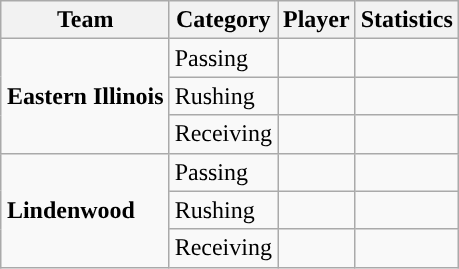<table class="wikitable" style="float: right;">
<tr>
<th>Team</th>
<th>Category</th>
<th>Player</th>
<th>Statistics</th>
</tr>
<tr>
<td rowspan=3><strong>Eastern Illinois</strong></td>
<td>Passing</td>
<td></td>
<td></td>
</tr>
<tr>
<td>Rushing</td>
<td></td>
<td></td>
</tr>
<tr>
<td>Receiving</td>
<td></td>
<td></td>
</tr>
<tr>
<td rowspan=3><strong>Lindenwood</strong></td>
<td>Passing</td>
<td></td>
<td></td>
</tr>
<tr>
<td>Rushing</td>
<td></td>
<td></td>
</tr>
<tr>
<td>Receiving</td>
<td></td>
<td></td>
</tr>
</table>
